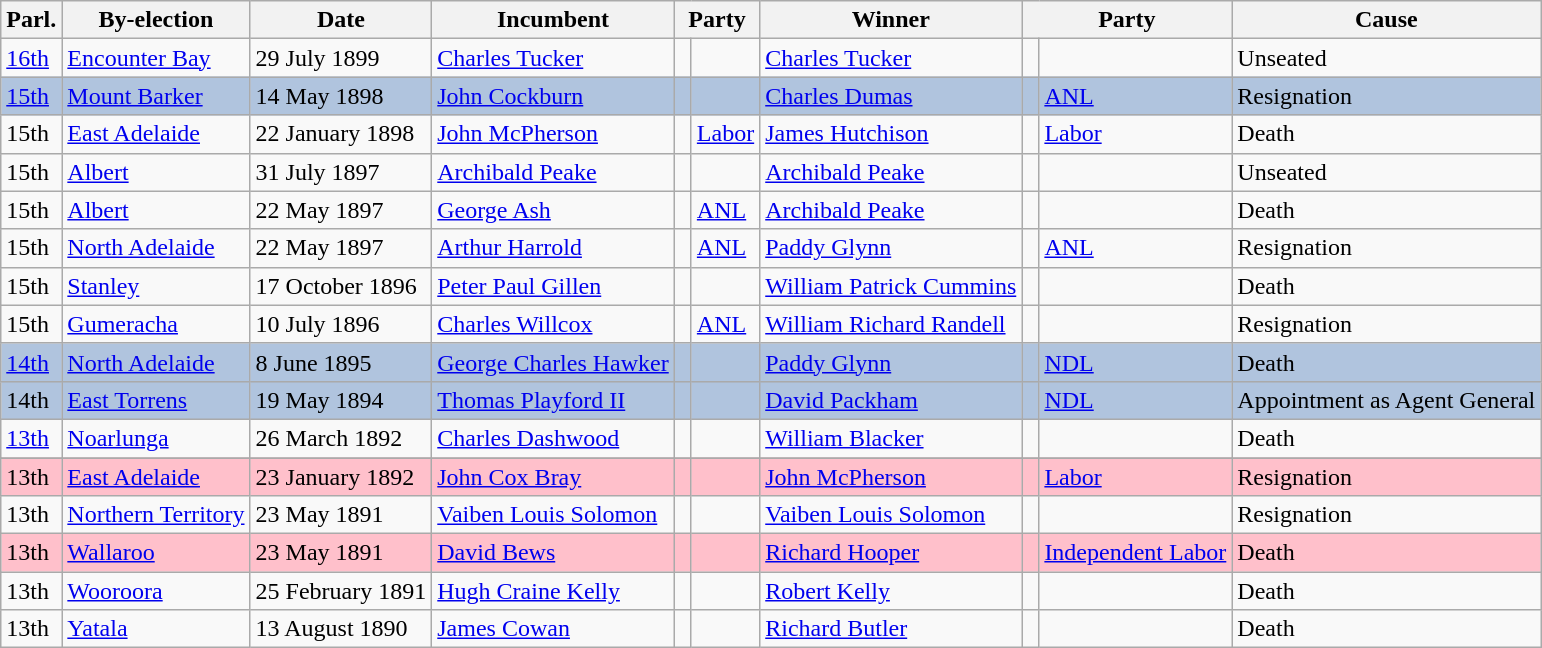<table class="wikitable">
<tr>
<th>Parl.</th>
<th>By-election</th>
<th>Date</th>
<th>Incumbent</th>
<th colspan=2>Party</th>
<th>Winner</th>
<th colspan=2>Party</th>
<th>Cause</th>
</tr>
<tr>
<td><a href='#'>16th</a></td>
<td><a href='#'>Encounter Bay</a></td>
<td>29 July 1899</td>
<td><a href='#'>Charles Tucker</a></td>
<td> </td>
<td></td>
<td><a href='#'>Charles Tucker</a></td>
<td> </td>
<td></td>
<td>Unseated</td>
</tr>
<tr bgcolor=lightsteelblue>
<td><a href='#'>15th</a></td>
<td><a href='#'>Mount Barker</a></td>
<td>14 May 1898</td>
<td><a href='#'>John Cockburn</a></td>
<td> </td>
<td></td>
<td><a href='#'>Charles Dumas</a></td>
<td> </td>
<td><a href='#'>ANL</a></td>
<td>Resignation</td>
</tr>
<tr>
<td>15th</td>
<td><a href='#'>East Adelaide</a></td>
<td>22 January 1898</td>
<td><a href='#'>John McPherson</a></td>
<td> </td>
<td><a href='#'>Labor</a></td>
<td><a href='#'>James Hutchison</a></td>
<td> </td>
<td><a href='#'>Labor</a></td>
<td>Death</td>
</tr>
<tr>
<td>15th</td>
<td><a href='#'>Albert</a></td>
<td>31 July 1897</td>
<td><a href='#'>Archibald Peake</a></td>
<td> </td>
<td></td>
<td><a href='#'>Archibald Peake</a></td>
<td> </td>
<td></td>
<td>Unseated</td>
</tr>
<tr>
<td>15th</td>
<td><a href='#'>Albert</a></td>
<td>22 May 1897</td>
<td><a href='#'>George Ash</a></td>
<td> </td>
<td><a href='#'>ANL</a></td>
<td><a href='#'>Archibald Peake</a></td>
<td> </td>
<td></td>
<td>Death</td>
</tr>
<tr>
<td>15th</td>
<td><a href='#'>North Adelaide</a></td>
<td>22 May 1897</td>
<td><a href='#'>Arthur Harrold</a></td>
<td> </td>
<td><a href='#'>ANL</a></td>
<td><a href='#'>Paddy Glynn</a></td>
<td> </td>
<td><a href='#'>ANL</a></td>
<td>Resignation</td>
</tr>
<tr>
<td>15th</td>
<td><a href='#'>Stanley</a></td>
<td>17 October 1896</td>
<td><a href='#'>Peter Paul Gillen</a></td>
<td> </td>
<td></td>
<td><a href='#'>William Patrick Cummins</a></td>
<td> </td>
<td></td>
<td>Death</td>
</tr>
<tr>
<td>15th</td>
<td><a href='#'>Gumeracha</a></td>
<td>10 July 1896</td>
<td><a href='#'>Charles Willcox</a></td>
<td> </td>
<td><a href='#'>ANL</a></td>
<td><a href='#'>William Richard Randell</a></td>
<td> </td>
<td></td>
<td>Resignation</td>
</tr>
<tr bgcolor=lightsteelblue>
<td><a href='#'>14th</a></td>
<td><a href='#'>North Adelaide</a></td>
<td>8 June 1895</td>
<td><a href='#'>George Charles Hawker</a></td>
<td> </td>
<td></td>
<td><a href='#'>Paddy Glynn</a></td>
<td> </td>
<td><a href='#'>NDL</a></td>
<td>Death</td>
</tr>
<tr bgcolor=lightsteelblue>
<td>14th</td>
<td><a href='#'>East Torrens</a></td>
<td>19 May 1894</td>
<td><a href='#'>Thomas Playford II</a></td>
<td> </td>
<td></td>
<td><a href='#'>David Packham</a></td>
<td> </td>
<td><a href='#'>NDL</a></td>
<td>Appointment as Agent General</td>
</tr>
<tr>
<td><a href='#'>13th</a></td>
<td><a href='#'>Noarlunga</a></td>
<td>26 March 1892</td>
<td><a href='#'>Charles Dashwood</a></td>
<td> </td>
<td></td>
<td><a href='#'>William Blacker</a></td>
<td> </td>
<td></td>
<td>Death</td>
</tr>
<tr>
</tr>
<tr bgcolor=pink>
<td>13th</td>
<td><a href='#'>East Adelaide</a></td>
<td>23 January 1892</td>
<td><a href='#'>John Cox Bray</a></td>
<td> </td>
<td></td>
<td><a href='#'>John McPherson</a></td>
<td> </td>
<td><a href='#'>Labor</a></td>
<td>Resignation</td>
</tr>
<tr>
<td>13th</td>
<td><a href='#'>Northern Territory</a></td>
<td>23 May 1891</td>
<td><a href='#'>Vaiben Louis Solomon</a></td>
<td> </td>
<td></td>
<td><a href='#'>Vaiben Louis Solomon</a></td>
<td> </td>
<td></td>
<td>Resignation</td>
</tr>
<tr bgcolor=pink>
<td>13th</td>
<td><a href='#'>Wallaroo</a></td>
<td>23 May 1891</td>
<td><a href='#'>David Bews</a></td>
<td> </td>
<td></td>
<td><a href='#'>Richard Hooper</a></td>
<td> </td>
<td><a href='#'>Independent Labor</a></td>
<td>Death</td>
</tr>
<tr>
<td>13th</td>
<td><a href='#'>Wooroora</a></td>
<td>25 February 1891</td>
<td><a href='#'>Hugh Craine Kelly</a></td>
<td> </td>
<td></td>
<td><a href='#'>Robert Kelly</a></td>
<td> </td>
<td></td>
<td>Death</td>
</tr>
<tr>
<td>13th</td>
<td><a href='#'>Yatala</a></td>
<td>13 August 1890</td>
<td><a href='#'>James Cowan</a></td>
<td> </td>
<td></td>
<td><a href='#'>Richard Butler</a></td>
<td> </td>
<td></td>
<td>Death</td>
</tr>
</table>
